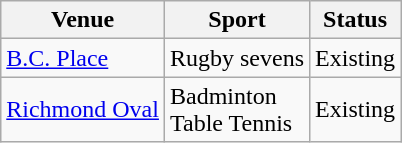<table class="wikitable">
<tr>
<th>Venue</th>
<th>Sport</th>
<th>Status</th>
</tr>
<tr>
<td><a href='#'>B.C. Place</a></td>
<td>Rugby sevens</td>
<td>Existing</td>
</tr>
<tr>
<td><a href='#'>Richmond Oval</a></td>
<td>Badminton<br>Table Tennis</td>
<td>Existing</td>
</tr>
</table>
